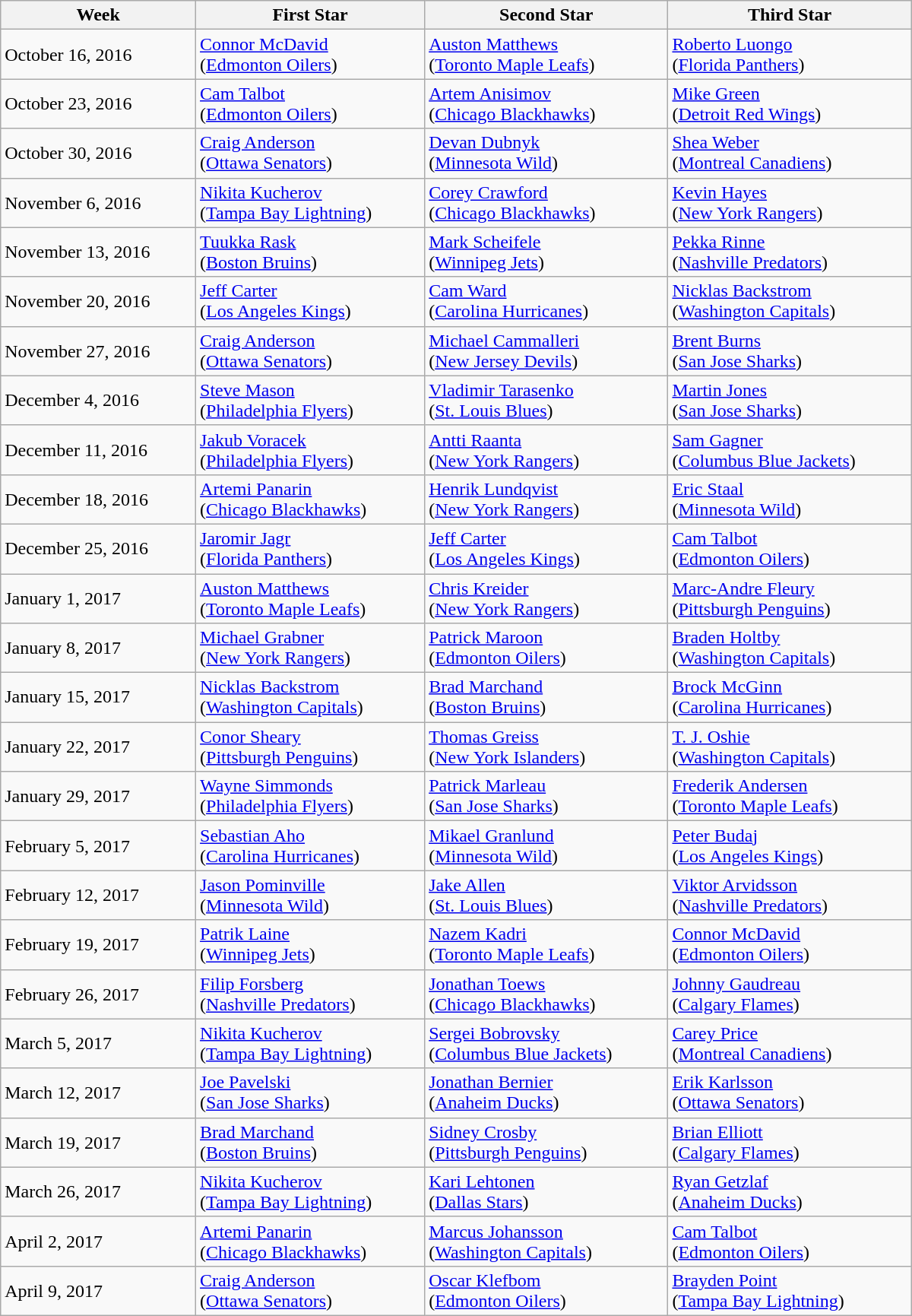<table class="wikitable" style="width: 50em;">
<tr style="text-align:center;">
<th>Week</th>
<th>First Star</th>
<th>Second Star</th>
<th>Third Star</th>
</tr>
<tr>
<td>October 16, 2016</td>
<td><a href='#'>Connor McDavid</a><br>(<a href='#'>Edmonton Oilers</a>)</td>
<td><a href='#'>Auston Matthews</a><br>(<a href='#'>Toronto Maple Leafs</a>)</td>
<td><a href='#'>Roberto Luongo</a><br>(<a href='#'>Florida Panthers</a>)</td>
</tr>
<tr>
<td>October 23, 2016</td>
<td><a href='#'>Cam Talbot</a><br>(<a href='#'>Edmonton Oilers</a>)</td>
<td><a href='#'>Artem Anisimov</a><br>(<a href='#'>Chicago Blackhawks</a>)</td>
<td><a href='#'>Mike Green</a><br>(<a href='#'>Detroit Red Wings</a>)</td>
</tr>
<tr>
<td>October 30, 2016</td>
<td><a href='#'>Craig Anderson</a><br>(<a href='#'>Ottawa Senators</a>)</td>
<td><a href='#'>Devan Dubnyk</a><br>(<a href='#'>Minnesota Wild</a>)</td>
<td><a href='#'>Shea Weber</a><br>(<a href='#'>Montreal Canadiens</a>)</td>
</tr>
<tr>
<td>November 6, 2016</td>
<td><a href='#'>Nikita Kucherov</a><br>(<a href='#'>Tampa Bay Lightning</a>)</td>
<td><a href='#'>Corey Crawford</a><br>(<a href='#'>Chicago Blackhawks</a>)</td>
<td><a href='#'>Kevin Hayes</a><br>(<a href='#'>New York Rangers</a>)</td>
</tr>
<tr>
<td>November 13, 2016</td>
<td><a href='#'>Tuukka Rask</a><br>(<a href='#'>Boston Bruins</a>)</td>
<td><a href='#'>Mark Scheifele</a><br>(<a href='#'>Winnipeg Jets</a>)</td>
<td><a href='#'>Pekka Rinne</a><br>(<a href='#'>Nashville Predators</a>)</td>
</tr>
<tr>
<td>November 20, 2016</td>
<td><a href='#'>Jeff Carter</a><br>(<a href='#'>Los Angeles Kings</a>)</td>
<td><a href='#'>Cam Ward</a><br>(<a href='#'>Carolina Hurricanes</a>)</td>
<td><a href='#'>Nicklas Backstrom</a><br>(<a href='#'>Washington Capitals</a>)</td>
</tr>
<tr>
<td>November 27, 2016</td>
<td><a href='#'>Craig Anderson</a><br>(<a href='#'>Ottawa Senators</a>)</td>
<td><a href='#'>Michael Cammalleri</a><br>(<a href='#'>New Jersey Devils</a>)</td>
<td><a href='#'>Brent Burns</a><br>(<a href='#'>San Jose Sharks</a>)</td>
</tr>
<tr>
<td>December 4, 2016</td>
<td><a href='#'>Steve Mason</a><br>(<a href='#'>Philadelphia Flyers</a>)</td>
<td><a href='#'>Vladimir Tarasenko</a><br>(<a href='#'>St. Louis Blues</a>)</td>
<td><a href='#'>Martin Jones</a><br>(<a href='#'>San Jose Sharks</a>)</td>
</tr>
<tr>
<td>December 11, 2016</td>
<td><a href='#'>Jakub Voracek</a><br>(<a href='#'>Philadelphia Flyers</a>)</td>
<td><a href='#'>Antti Raanta</a><br>(<a href='#'>New York Rangers</a>)</td>
<td><a href='#'>Sam Gagner</a><br>(<a href='#'>Columbus Blue Jackets</a>)</td>
</tr>
<tr>
<td>December 18, 2016</td>
<td><a href='#'>Artemi Panarin</a><br>(<a href='#'>Chicago Blackhawks</a>)</td>
<td><a href='#'>Henrik Lundqvist</a><br>(<a href='#'>New York Rangers</a>)</td>
<td><a href='#'>Eric Staal</a><br>(<a href='#'>Minnesota Wild</a>)</td>
</tr>
<tr>
<td>December 25, 2016</td>
<td><a href='#'>Jaromir Jagr</a><br>(<a href='#'>Florida Panthers</a>)</td>
<td><a href='#'>Jeff Carter</a><br>(<a href='#'>Los Angeles Kings</a>)</td>
<td><a href='#'>Cam Talbot</a><br>(<a href='#'>Edmonton Oilers</a>)</td>
</tr>
<tr>
<td>January 1, 2017</td>
<td><a href='#'>Auston Matthews</a><br>(<a href='#'>Toronto Maple Leafs</a>)</td>
<td><a href='#'>Chris Kreider</a><br>(<a href='#'>New York Rangers</a>)</td>
<td><a href='#'>Marc-Andre Fleury</a><br>(<a href='#'>Pittsburgh Penguins</a>)</td>
</tr>
<tr>
<td>January 8, 2017</td>
<td><a href='#'>Michael Grabner</a><br>(<a href='#'>New York Rangers</a>)</td>
<td><a href='#'>Patrick Maroon</a><br>(<a href='#'>Edmonton Oilers</a>)</td>
<td><a href='#'>Braden Holtby</a><br>(<a href='#'>Washington Capitals</a>)</td>
</tr>
<tr>
<td>January 15, 2017</td>
<td><a href='#'>Nicklas Backstrom</a><br>(<a href='#'>Washington Capitals</a>)</td>
<td><a href='#'>Brad Marchand</a><br>(<a href='#'>Boston Bruins</a>)</td>
<td><a href='#'>Brock McGinn</a><br>(<a href='#'>Carolina Hurricanes</a>)</td>
</tr>
<tr>
<td>January 22, 2017</td>
<td><a href='#'>Conor Sheary</a><br>(<a href='#'>Pittsburgh Penguins</a>)</td>
<td><a href='#'>Thomas Greiss</a><br>(<a href='#'>New York Islanders</a>)</td>
<td><a href='#'>T. J. Oshie</a><br>(<a href='#'>Washington Capitals</a>)</td>
</tr>
<tr>
<td>January 29, 2017</td>
<td><a href='#'>Wayne Simmonds</a><br>(<a href='#'>Philadelphia Flyers</a>)</td>
<td><a href='#'>Patrick Marleau</a><br>(<a href='#'>San Jose Sharks</a>)</td>
<td><a href='#'>Frederik Andersen</a><br>(<a href='#'>Toronto Maple Leafs</a>)</td>
</tr>
<tr>
<td>February 5, 2017</td>
<td><a href='#'>Sebastian Aho</a><br>(<a href='#'>Carolina Hurricanes</a>)</td>
<td><a href='#'>Mikael Granlund</a><br>(<a href='#'>Minnesota Wild</a>)</td>
<td><a href='#'>Peter Budaj</a><br>(<a href='#'>Los Angeles Kings</a>)</td>
</tr>
<tr>
<td>February 12, 2017</td>
<td><a href='#'>Jason Pominville</a><br>(<a href='#'>Minnesota Wild</a>)</td>
<td><a href='#'>Jake Allen</a><br>(<a href='#'>St. Louis Blues</a>)</td>
<td><a href='#'>Viktor Arvidsson</a><br>(<a href='#'>Nashville Predators</a>)</td>
</tr>
<tr>
<td>February 19, 2017</td>
<td><a href='#'>Patrik Laine</a><br>(<a href='#'>Winnipeg Jets</a>)</td>
<td><a href='#'>Nazem Kadri</a><br>(<a href='#'>Toronto Maple Leafs</a>)</td>
<td><a href='#'>Connor McDavid</a><br>(<a href='#'>Edmonton Oilers</a>)</td>
</tr>
<tr>
<td>February 26, 2017</td>
<td><a href='#'>Filip Forsberg</a><br>(<a href='#'>Nashville Predators</a>)</td>
<td><a href='#'>Jonathan Toews</a><br>(<a href='#'>Chicago Blackhawks</a>)</td>
<td><a href='#'>Johnny Gaudreau</a><br>(<a href='#'>Calgary Flames</a>)</td>
</tr>
<tr>
<td>March 5, 2017</td>
<td><a href='#'>Nikita Kucherov</a><br>(<a href='#'>Tampa Bay Lightning</a>)</td>
<td><a href='#'>Sergei Bobrovsky</a><br>(<a href='#'>Columbus Blue Jackets</a>)</td>
<td><a href='#'>Carey Price</a><br>(<a href='#'>Montreal Canadiens</a>)</td>
</tr>
<tr>
<td>March 12, 2017</td>
<td><a href='#'>Joe Pavelski</a><br>(<a href='#'>San Jose Sharks</a>)</td>
<td><a href='#'>Jonathan Bernier</a><br>(<a href='#'>Anaheim Ducks</a>)</td>
<td><a href='#'>Erik Karlsson</a><br>(<a href='#'>Ottawa Senators</a>)</td>
</tr>
<tr>
<td>March 19, 2017</td>
<td><a href='#'>Brad Marchand</a><br>(<a href='#'>Boston Bruins</a>)</td>
<td><a href='#'>Sidney Crosby</a><br>(<a href='#'>Pittsburgh Penguins</a>)</td>
<td><a href='#'>Brian Elliott</a><br>(<a href='#'>Calgary Flames</a>)</td>
</tr>
<tr>
<td>March 26, 2017</td>
<td><a href='#'>Nikita Kucherov</a><br>(<a href='#'>Tampa Bay Lightning</a>)</td>
<td><a href='#'>Kari Lehtonen</a><br>(<a href='#'>Dallas Stars</a>)</td>
<td><a href='#'>Ryan Getzlaf</a><br>(<a href='#'>Anaheim Ducks</a>)</td>
</tr>
<tr>
<td>April 2, 2017</td>
<td><a href='#'>Artemi Panarin</a><br>(<a href='#'>Chicago Blackhawks</a>)</td>
<td><a href='#'>Marcus Johansson</a><br>(<a href='#'>Washington Capitals</a>)</td>
<td><a href='#'>Cam Talbot</a><br>(<a href='#'>Edmonton Oilers</a>)</td>
</tr>
<tr>
<td>April 9, 2017</td>
<td><a href='#'>Craig Anderson</a><br>(<a href='#'>Ottawa Senators</a>)</td>
<td><a href='#'>Oscar Klefbom</a><br>(<a href='#'>Edmonton Oilers</a>)</td>
<td><a href='#'>Brayden Point</a><br>(<a href='#'>Tampa Bay Lightning</a>)</td>
</tr>
</table>
